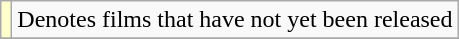<table class="wikitable">
<tr>
<td style="background:#FFFFCC;"></td>
<td>Denotes films that have not yet been released</td>
</tr>
<tr>
</tr>
</table>
